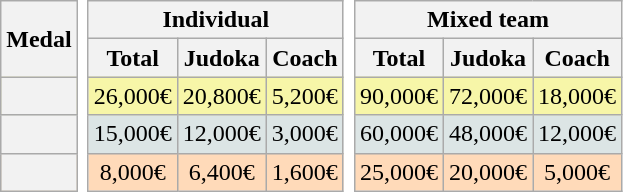<table class=wikitable style="border: none; background: none; text-align:center;">
<tr>
<th rowspan=2>Medal</th>
<td rowspan=5 style="width:1; border: none; background: none;"></td>
<th colspan=3>Individual</th>
<td rowspan=5 style="width:1; border: none; background: none;"></td>
<th colspan=3>Mixed team</th>
</tr>
<tr>
<th>Total</th>
<th>Judoka</th>
<th>Coach</th>
<th>Total</th>
<th>Judoka</th>
<th>Coach</th>
</tr>
<tr bgcolor=F7F6A8>
<th></th>
<td>26,000€</td>
<td>20,800€</td>
<td>5,200€</td>
<td>90,000€</td>
<td>72,000€</td>
<td>18,000€</td>
</tr>
<tr bgcolor=DCE5E5>
<th></th>
<td>15,000€</td>
<td>12,000€</td>
<td>3,000€</td>
<td>60,000€</td>
<td>48,000€</td>
<td>12,000€</td>
</tr>
<tr bgcolor=FFDAB9>
<th></th>
<td>8,000€</td>
<td>6,400€</td>
<td>1,600€</td>
<td>25,000€</td>
<td>20,000€</td>
<td>5,000€</td>
</tr>
</table>
